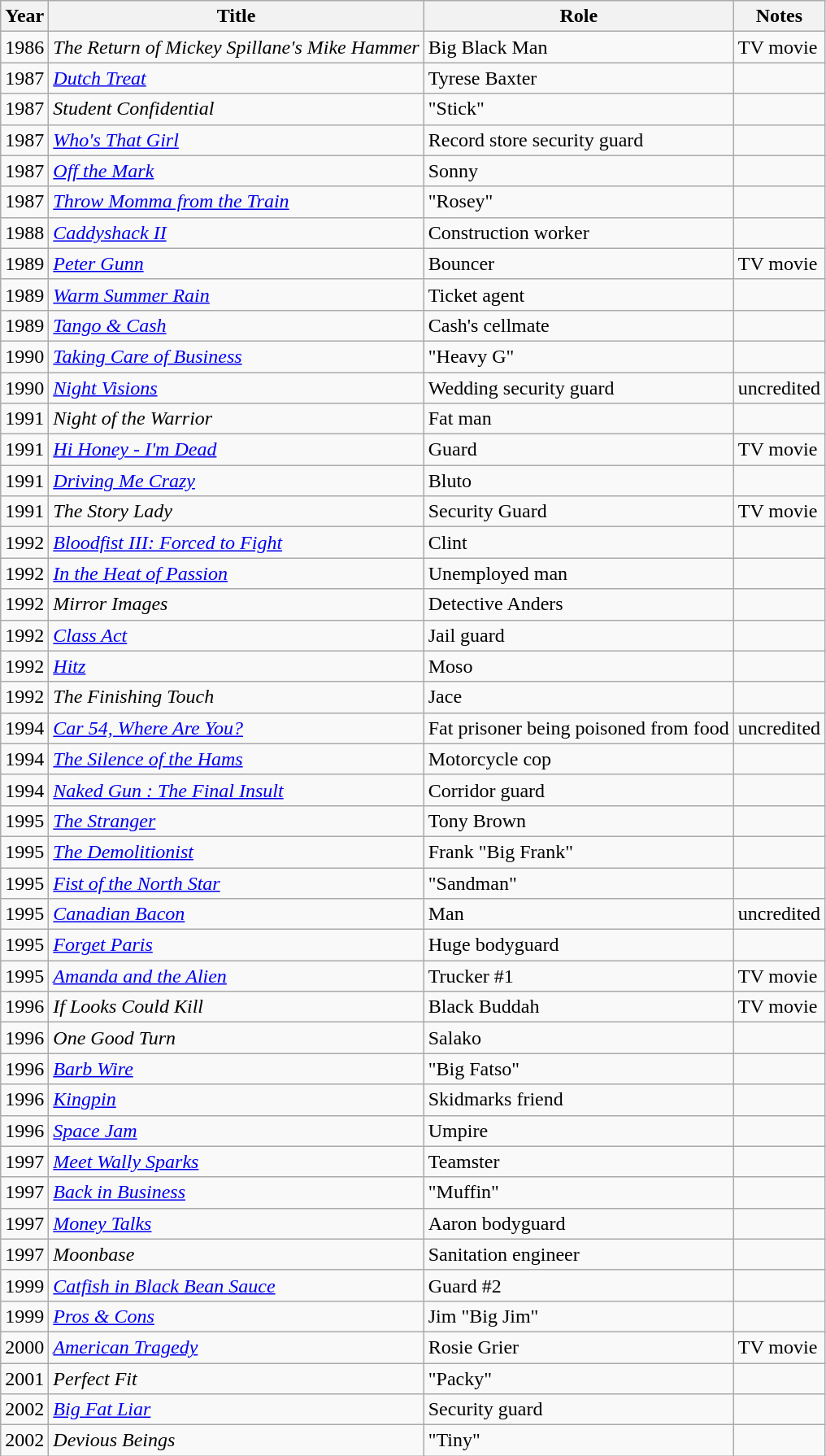<table class="wikitable">
<tr>
<th>Year</th>
<th>Title</th>
<th>Role</th>
<th>Notes</th>
</tr>
<tr>
<td>1986</td>
<td><em>The Return of Mickey Spillane's Mike Hammer</em></td>
<td>Big Black Man</td>
<td>TV movie</td>
</tr>
<tr>
<td>1987</td>
<td><em><a href='#'>Dutch Treat</a></em></td>
<td>Tyrese Baxter</td>
<td></td>
</tr>
<tr>
<td>1987</td>
<td><em>Student Confidential</em></td>
<td>"Stick"</td>
<td></td>
</tr>
<tr>
<td>1987</td>
<td><em><a href='#'>Who's That Girl</a></em></td>
<td>Record store security guard</td>
<td></td>
</tr>
<tr>
<td>1987</td>
<td><em><a href='#'>Off the Mark</a></em></td>
<td>Sonny</td>
<td></td>
</tr>
<tr>
<td>1987</td>
<td><em><a href='#'>Throw Momma from the Train</a></em></td>
<td>"Rosey"</td>
<td></td>
</tr>
<tr>
<td>1988</td>
<td><em><a href='#'>Caddyshack II</a></em></td>
<td>Construction worker</td>
<td></td>
</tr>
<tr>
<td>1989</td>
<td><em><a href='#'>Peter Gunn</a></em></td>
<td>Bouncer</td>
<td>TV movie</td>
</tr>
<tr>
<td>1989</td>
<td><em><a href='#'>Warm Summer Rain</a></em></td>
<td>Ticket agent</td>
<td></td>
</tr>
<tr>
<td>1989</td>
<td><em><a href='#'>Tango & Cash</a></em></td>
<td>Cash's cellmate</td>
<td></td>
</tr>
<tr>
<td>1990</td>
<td><em><a href='#'>Taking Care of Business</a></em></td>
<td>"Heavy G"</td>
<td></td>
</tr>
<tr>
<td>1990</td>
<td><em><a href='#'>Night Visions</a></em></td>
<td>Wedding security guard</td>
<td>uncredited</td>
</tr>
<tr>
<td>1991</td>
<td><em>Night of the Warrior</em></td>
<td>Fat man</td>
<td></td>
</tr>
<tr>
<td>1991</td>
<td><em><a href='#'>Hi Honey - I'm Dead</a></em></td>
<td>Guard</td>
<td>TV movie</td>
</tr>
<tr>
<td>1991</td>
<td><em><a href='#'>Driving Me Crazy</a></em></td>
<td>Bluto</td>
<td></td>
</tr>
<tr>
<td>1991</td>
<td><em>The Story Lady</em></td>
<td>Security Guard</td>
<td>TV movie</td>
</tr>
<tr>
<td>1992</td>
<td><em><a href='#'>Bloodfist III: Forced to Fight</a></em></td>
<td>Clint</td>
<td></td>
</tr>
<tr>
<td>1992</td>
<td><em><a href='#'>In the Heat of Passion</a></em></td>
<td>Unemployed man</td>
<td></td>
</tr>
<tr>
<td>1992</td>
<td><em>Mirror Images</em></td>
<td>Detective Anders</td>
<td></td>
</tr>
<tr>
<td>1992</td>
<td><em><a href='#'>Class Act</a></em></td>
<td>Jail guard</td>
<td></td>
</tr>
<tr>
<td>1992</td>
<td><em><a href='#'>Hitz</a></em></td>
<td>Moso</td>
<td></td>
</tr>
<tr>
<td>1992</td>
<td><em>The Finishing Touch</em></td>
<td>Jace</td>
<td></td>
</tr>
<tr>
<td>1994</td>
<td><em><a href='#'>Car 54, Where Are You?</a></em></td>
<td>Fat prisoner being poisoned from food</td>
<td>uncredited</td>
</tr>
<tr>
<td>1994</td>
<td><em><a href='#'>The Silence of the Hams</a></em></td>
<td>Motorcycle cop</td>
<td></td>
</tr>
<tr>
<td>1994</td>
<td><em><a href='#'>Naked Gun : The Final Insult</a></em></td>
<td>Corridor guard</td>
<td></td>
</tr>
<tr>
<td>1995</td>
<td><em><a href='#'>The Stranger</a></em></td>
<td>Tony Brown</td>
<td></td>
</tr>
<tr>
<td>1995</td>
<td><em><a href='#'>The Demolitionist</a></em></td>
<td>Frank "Big Frank"</td>
<td></td>
</tr>
<tr>
<td>1995</td>
<td><em><a href='#'>Fist of the North Star</a></em></td>
<td>"Sandman"</td>
<td></td>
</tr>
<tr>
<td>1995</td>
<td><em><a href='#'>Canadian Bacon</a></em></td>
<td>Man</td>
<td>uncredited</td>
</tr>
<tr>
<td>1995</td>
<td><em><a href='#'>Forget Paris</a></em></td>
<td>Huge bodyguard</td>
<td></td>
</tr>
<tr>
<td>1995</td>
<td><em><a href='#'>Amanda and the Alien</a></em></td>
<td>Trucker #1</td>
<td>TV movie</td>
</tr>
<tr>
<td>1996</td>
<td><em>If Looks Could Kill</em></td>
<td>Black Buddah</td>
<td>TV movie</td>
</tr>
<tr>
<td>1996</td>
<td><em>One Good Turn</em></td>
<td>Salako</td>
<td></td>
</tr>
<tr>
<td>1996</td>
<td><em><a href='#'>Barb Wire</a></em></td>
<td>"Big Fatso"</td>
<td></td>
</tr>
<tr>
<td>1996</td>
<td><em><a href='#'>Kingpin</a></em></td>
<td>Skidmarks friend</td>
<td></td>
</tr>
<tr>
<td>1996</td>
<td><em><a href='#'>Space Jam</a></em></td>
<td>Umpire</td>
<td></td>
</tr>
<tr>
<td>1997</td>
<td><em><a href='#'>Meet Wally Sparks</a></em></td>
<td>Teamster</td>
<td></td>
</tr>
<tr>
<td>1997</td>
<td><em><a href='#'>Back in Business</a></em></td>
<td>"Muffin"</td>
<td></td>
</tr>
<tr>
<td>1997</td>
<td><em><a href='#'>Money Talks</a></em></td>
<td>Aaron bodyguard</td>
<td></td>
</tr>
<tr>
<td>1997</td>
<td><em>Moonbase</em></td>
<td>Sanitation engineer</td>
<td></td>
</tr>
<tr>
<td>1999</td>
<td><em><a href='#'>Catfish in Black Bean Sauce</a></em></td>
<td>Guard #2</td>
<td></td>
</tr>
<tr>
<td>1999</td>
<td><em><a href='#'>Pros & Cons</a></em></td>
<td>Jim "Big Jim"</td>
<td></td>
</tr>
<tr>
<td>2000</td>
<td><em><a href='#'>American Tragedy</a></em></td>
<td>Rosie Grier</td>
<td>TV movie</td>
</tr>
<tr>
<td>2001</td>
<td><em>Perfect Fit</em></td>
<td>"Packy"</td>
<td></td>
</tr>
<tr>
<td>2002</td>
<td><em><a href='#'>Big Fat Liar</a></em></td>
<td>Security guard</td>
<td></td>
</tr>
<tr>
<td>2002</td>
<td><em>Devious Beings</em></td>
<td>"Tiny"</td>
<td></td>
</tr>
</table>
